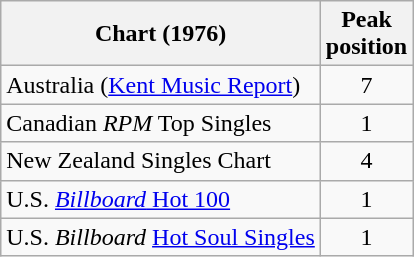<table class="wikitable sortable">
<tr>
<th>Chart (1976)</th>
<th>Peak <br>position</th>
</tr>
<tr>
<td>Australia (<a href='#'>Kent Music Report</a>)</td>
<td style="text-align:center;">7</td>
</tr>
<tr>
<td>Canadian <em>RPM</em> Top Singles</td>
<td style="text-align:center;">1</td>
</tr>
<tr>
<td>New Zealand Singles Chart</td>
<td style="text-align:center;">4</td>
</tr>
<tr>
<td>U.S. <a href='#'><em>Billboard</em> Hot 100</a></td>
<td style="text-align:center;">1</td>
</tr>
<tr>
<td>U.S. <em>Billboard</em> <a href='#'>Hot Soul Singles</a></td>
<td style="text-align:center;">1</td>
</tr>
</table>
